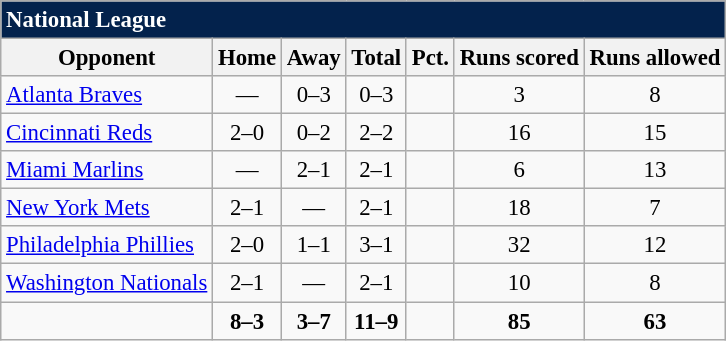<table class="wikitable" style="font-size: 95%; text-align: center">
<tr>
<td colspan="7" style="text-align:left; background:#03224c;color:#fff"><strong>National League</strong></td>
</tr>
<tr>
<th>Opponent</th>
<th>Home</th>
<th>Away</th>
<th>Total</th>
<th>Pct.</th>
<th>Runs scored</th>
<th>Runs allowed</th>
</tr>
<tr>
<td style="text-align:left"><a href='#'>Atlanta Braves</a></td>
<td>—</td>
<td>0–3</td>
<td>0–3</td>
<td></td>
<td>3</td>
<td>8</td>
</tr>
<tr>
<td style="text-align:left"><a href='#'>Cincinnati Reds</a></td>
<td>2–0</td>
<td>0–2</td>
<td>2–2</td>
<td></td>
<td>16</td>
<td>15</td>
</tr>
<tr>
<td style="text-align:left"><a href='#'>Miami Marlins</a></td>
<td>—</td>
<td>2–1</td>
<td>2–1</td>
<td></td>
<td>6</td>
<td>13</td>
</tr>
<tr>
<td style="text-align:left"><a href='#'>New York Mets</a></td>
<td>2–1</td>
<td>—</td>
<td>2–1</td>
<td></td>
<td>18</td>
<td>7</td>
</tr>
<tr>
<td style="text-align:left"><a href='#'>Philadelphia Phillies</a></td>
<td>2–0</td>
<td>1–1</td>
<td>3–1</td>
<td></td>
<td>32</td>
<td>12</td>
</tr>
<tr>
<td style="text-align:left"><a href='#'>Washington Nationals</a></td>
<td>2–1</td>
<td>—</td>
<td>2–1</td>
<td></td>
<td>10</td>
<td>8</td>
</tr>
<tr style="font-weight:bold">
<td></td>
<td>8–3</td>
<td>3–7</td>
<td>11–9</td>
<td></td>
<td>85</td>
<td>63</td>
</tr>
</table>
